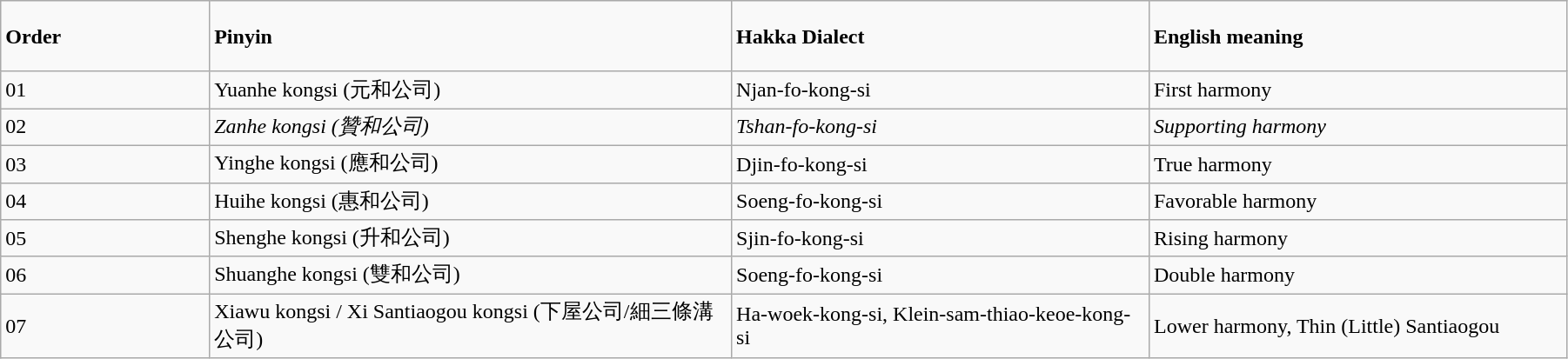<table class="wikitable" width="95%">
<tr>
<td align="centre" height="47" width="10%"><span><strong>Order</strong></span></td>
<td align="centre" height="47" width="25%"><strong>Pinyin</strong></td>
<td align="centre" height="47" width="20%"><strong>Hakka Dialect</strong></td>
<td align="centre" height="47" width="20%"><span><strong>English meaning</strong></span></td>
</tr>
<tr>
<td>01</td>
<td>Yuanhe kongsi (元和公司)</td>
<td>Njan-fo-kong-si</td>
<td align="centre">First harmony</td>
</tr>
<tr>
<td>02</td>
<td><em>Zanhe kongsi (贊和公司)</em></td>
<td><em>Tshan-fo-kong-si</em></td>
<td><em>Supporting harmony</em></td>
</tr>
<tr>
<td>03</td>
<td>Yinghe kongsi (應和公司)</td>
<td>Djin-fo-kong-si</td>
<td>True harmony</td>
</tr>
<tr>
<td>04</td>
<td>Huihe kongsi (惠和公司)</td>
<td>Soeng-fo-kong-si</td>
<td>Favorable harmony</td>
</tr>
<tr>
<td>05</td>
<td>Shenghe kongsi (升和公司)</td>
<td>Sjin-fo-kong-si</td>
<td>Rising harmony</td>
</tr>
<tr>
<td>06</td>
<td>Shuanghe kongsi (雙和公司)</td>
<td>Soeng-fo-kong-si</td>
<td>Double harmony</td>
</tr>
<tr>
<td>07</td>
<td>Xiawu kongsi / Xi Santiaogou kongsi (下屋公司/細三條溝公司)</td>
<td>Ha-woek-kong-si, Klein-sam-thiao-keoe-kong-si</td>
<td>Lower harmony, Thin (Little) Santiaogou</td>
</tr>
</table>
